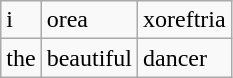<table class="wikitable" border="1">
<tr>
<td>i</td>
<td>orea</td>
<td>xoreftria</td>
</tr>
<tr>
<td>the</td>
<td>beautiful</td>
<td>dancer</td>
</tr>
</table>
